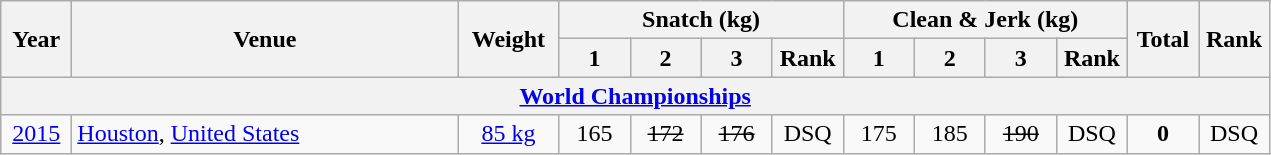<table class = "wikitable" style="text-align:center;">
<tr>
<th rowspan=2 width=40>Year</th>
<th rowspan=2 width=250>Venue</th>
<th rowspan=2 width=60>Weight</th>
<th colspan=4>Snatch (kg)</th>
<th colspan=4>Clean & Jerk (kg)</th>
<th rowspan=2 width=40>Total</th>
<th rowspan=2 width=40>Rank</th>
</tr>
<tr>
<th width=40>1</th>
<th width=40>2</th>
<th width=40>3</th>
<th width=40>Rank</th>
<th width=40>1</th>
<th width=40>2</th>
<th width=40>3</th>
<th width=40>Rank</th>
</tr>
<tr>
<th colspan=13><a href='#'>World Championships</a></th>
</tr>
<tr>
<td><a href='#'>2015</a></td>
<td align=left> <a href='#'>Houston</a>, <a href='#'>United States</a></td>
<td><a href='#'>85 kg</a></td>
<td>165</td>
<td><s>172</s></td>
<td><s>176</s></td>
<td>DSQ</td>
<td>175</td>
<td>185</td>
<td><s>190</s></td>
<td>DSQ</td>
<td><strong>0</strong></td>
<td>DSQ</td>
</tr>
</table>
